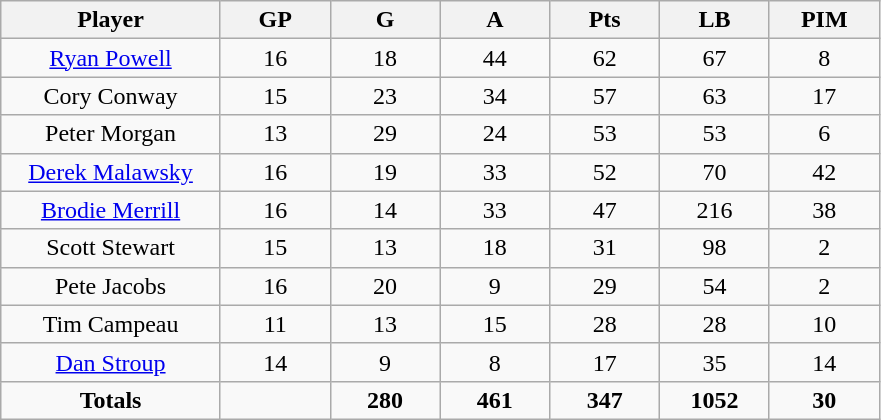<table class="wikitable sortable">
<tr align=center>
<th width="20%">Player</th>
<th width="10%">GP</th>
<th width="10%">G</th>
<th width="10%">A</th>
<th width="10%">Pts</th>
<th width="10%">LB</th>
<th width="10%">PIM</th>
</tr>
<tr align=center>
<td><a href='#'>Ryan Powell</a></td>
<td>16</td>
<td>18</td>
<td>44</td>
<td>62</td>
<td>67</td>
<td>8</td>
</tr>
<tr align=center>
<td>Cory Conway</td>
<td>15</td>
<td>23</td>
<td>34</td>
<td>57</td>
<td>63</td>
<td>17</td>
</tr>
<tr align=center>
<td>Peter Morgan</td>
<td>13</td>
<td>29</td>
<td>24</td>
<td>53</td>
<td>53</td>
<td>6</td>
</tr>
<tr align=center>
<td><a href='#'>Derek Malawsky</a></td>
<td>16</td>
<td>19</td>
<td>33</td>
<td>52</td>
<td>70</td>
<td>42</td>
</tr>
<tr align=center>
<td><a href='#'>Brodie Merrill</a></td>
<td>16</td>
<td>14</td>
<td>33</td>
<td>47</td>
<td>216</td>
<td>38</td>
</tr>
<tr align=center>
<td>Scott Stewart</td>
<td>15</td>
<td>13</td>
<td>18</td>
<td>31</td>
<td>98</td>
<td>2</td>
</tr>
<tr align=center>
<td>Pete Jacobs</td>
<td>16</td>
<td>20</td>
<td>9</td>
<td>29</td>
<td>54</td>
<td>2</td>
</tr>
<tr align=center>
<td>Tim Campeau</td>
<td>11</td>
<td>13</td>
<td>15</td>
<td>28</td>
<td>28</td>
<td>10</td>
</tr>
<tr align=center>
<td><a href='#'>Dan Stroup</a></td>
<td>14</td>
<td>9</td>
<td>8</td>
<td>17</td>
<td>35</td>
<td>14</td>
</tr>
<tr align=center>
<td><strong>Totals</strong></td>
<td></td>
<td><strong>280</strong></td>
<td><strong>461</strong></td>
<td><strong>347</strong></td>
<td><strong>1052</strong></td>
<td><strong>30</strong></td>
</tr>
</table>
